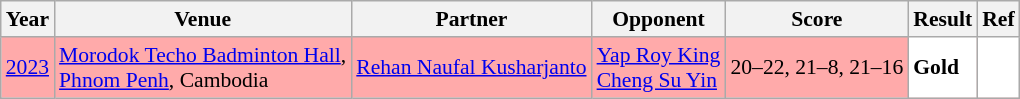<table class="sortable wikitable" style="font-size: 90%">
<tr>
<th>Year</th>
<th>Venue</th>
<th>Partner</th>
<th>Opponent</th>
<th>Score</th>
<th>Result</th>
<th>Ref</th>
</tr>
<tr style="background:#FFAAAA">
<td align="center"><a href='#'>2023</a></td>
<td align="left"><a href='#'>Morodok Techo Badminton Hall</a>,<br><a href='#'>Phnom Penh</a>, Cambodia</td>
<td align="left"> <a href='#'>Rehan Naufal Kusharjanto</a></td>
<td align="left"> <a href='#'>Yap Roy King</a><br> <a href='#'>Cheng Su Yin</a></td>
<td align="left">20–22, 21–8, 21–16</td>
<td style="text-align:left; background:white"> <strong>Gold</strong></td>
<td style="text-align:center; background:white"></td>
</tr>
</table>
